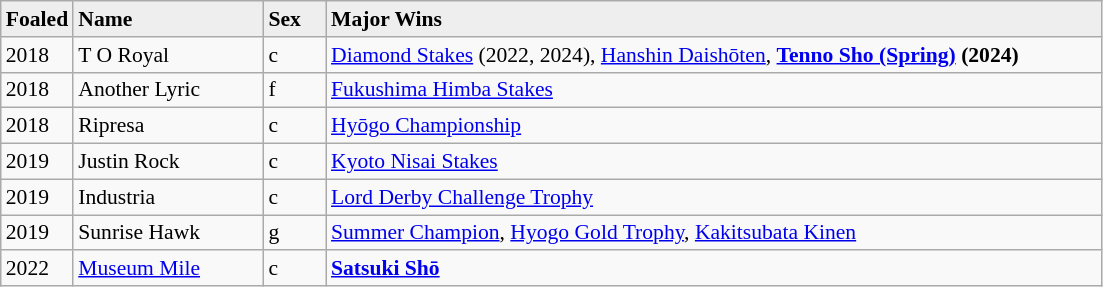<table class="wikitable sortable" style="font-size:90%">
<tr bgcolor="#eeeeee">
<td width="35px"><strong>Foaled</strong></td>
<td width="120px"><strong>Name</strong></td>
<td width="35px"><strong>Sex</strong></td>
<td width="510px"><strong>Major Wins</strong></td>
</tr>
<tr>
<td>2018</td>
<td>T O Royal</td>
<td>c</td>
<td><a href='#'>Diamond Stakes</a> (2022, 2024), <a href='#'>Hanshin Daishōten</a>, <strong><a href='#'>Tenno Sho (Spring)</a> (2024)</strong></td>
</tr>
<tr>
<td>2018</td>
<td>Another Lyric</td>
<td>f</td>
<td><a href='#'>Fukushima Himba Stakes</a></td>
</tr>
<tr>
<td>2018</td>
<td>Ripresa</td>
<td>c</td>
<td><a href='#'>Hyōgo Championship</a></td>
</tr>
<tr>
<td>2019</td>
<td>Justin Rock</td>
<td>c</td>
<td><a href='#'>Kyoto Nisai Stakes</a></td>
</tr>
<tr>
<td>2019</td>
<td>Industria</td>
<td>c</td>
<td><a href='#'>Lord Derby Challenge Trophy</a></td>
</tr>
<tr>
<td>2019</td>
<td>Sunrise Hawk</td>
<td>g</td>
<td><a href='#'>Summer Champion</a>, <a href='#'>Hyogo Gold Trophy</a>, <a href='#'>Kakitsubata Kinen</a></td>
</tr>
<tr>
<td>2022</td>
<td><a href='#'>Museum Mile</a></td>
<td>c</td>
<td><a href='#'><strong>Satsuki Shō</strong></a></td>
</tr>
</table>
